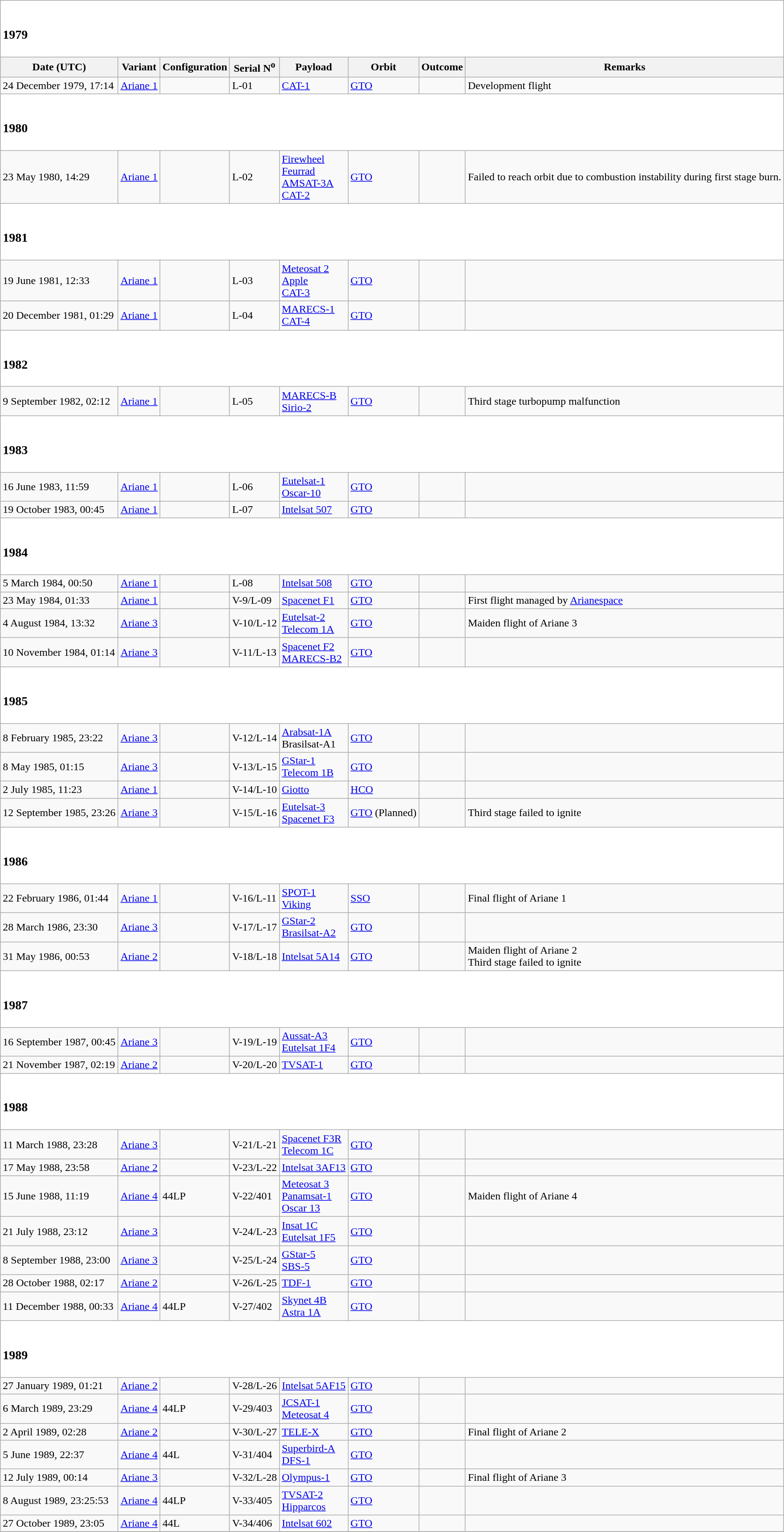<table class="wikitable">
<tr>
<td colspan="8" style="background:white;"><br><h3>1979</h3></td>
</tr>
<tr>
<th>Date (UTC)</th>
<th>Variant</th>
<th>Configuration</th>
<th>Serial N<sup>o</sup></th>
<th>Payload</th>
<th>Orbit</th>
<th>Outcome</th>
<th>Remarks</th>
</tr>
<tr>
<td>24 December 1979, 17:14</td>
<td><a href='#'>Ariane 1</a></td>
<td></td>
<td>L-01</td>
<td><a href='#'>CAT-1</a></td>
<td><a href='#'>GTO</a></td>
<td></td>
<td>Development flight</td>
</tr>
<tr>
<td colspan="8" style="background:white;"><br><h3>1980</h3></td>
</tr>
<tr>
<td>23 May 1980, 14:29</td>
<td><a href='#'>Ariane 1</a></td>
<td></td>
<td>L-02</td>
<td><a href='#'>Firewheel</a><br><a href='#'>Feurrad</a><br><a href='#'>AMSAT-3A</a><br><a href='#'>CAT-2</a></td>
<td><a href='#'>GTO</a></td>
<td></td>
<td>Failed to reach orbit due to combustion instability during first stage burn.</td>
</tr>
<tr>
<td colspan="8" style="background:white;"><br><h3>1981</h3></td>
</tr>
<tr>
<td>19 June 1981, 12:33</td>
<td><a href='#'>Ariane 1</a></td>
<td></td>
<td>L-03</td>
<td><a href='#'>Meteosat 2</a><br><a href='#'>Apple</a><br><a href='#'>CAT-3</a></td>
<td><a href='#'>GTO</a></td>
<td></td>
<td></td>
</tr>
<tr>
<td>20 December 1981, 01:29</td>
<td><a href='#'>Ariane 1</a></td>
<td></td>
<td>L-04</td>
<td><a href='#'>MARECS-1</a><br><a href='#'>CAT-4</a></td>
<td><a href='#'>GTO</a></td>
<td></td>
<td></td>
</tr>
<tr>
<td colspan="8" style="background:white;"><br><h3>1982</h3></td>
</tr>
<tr>
<td>9 September 1982, 02:12</td>
<td><a href='#'>Ariane 1</a></td>
<td></td>
<td>L-05</td>
<td><a href='#'>MARECS-B</a><br><a href='#'>Sirio-2</a></td>
<td><a href='#'>GTO</a></td>
<td></td>
<td>Third stage turbopump malfunction</td>
</tr>
<tr>
<td colspan="8" style="background:white;"><br><h3>1983</h3></td>
</tr>
<tr>
<td>16 June 1983, 11:59</td>
<td><a href='#'>Ariane 1</a></td>
<td></td>
<td>L-06</td>
<td><a href='#'>Eutelsat-1</a><br><a href='#'>Oscar-10</a></td>
<td><a href='#'>GTO</a></td>
<td></td>
<td></td>
</tr>
<tr>
<td>19 October 1983, 00:45</td>
<td><a href='#'>Ariane 1</a></td>
<td></td>
<td>L-07</td>
<td><a href='#'>Intelsat 507</a></td>
<td><a href='#'>GTO</a></td>
<td></td>
<td></td>
</tr>
<tr>
<td colspan="8" style="background:white;"><br><h3>1984</h3></td>
</tr>
<tr>
<td>5 March 1984, 00:50</td>
<td><a href='#'>Ariane 1</a></td>
<td></td>
<td>L-08</td>
<td><a href='#'>Intelsat 508</a></td>
<td><a href='#'>GTO</a></td>
<td></td>
<td></td>
</tr>
<tr>
<td>23 May 1984, 01:33</td>
<td><a href='#'>Ariane 1</a></td>
<td></td>
<td>V-9/L-09</td>
<td><a href='#'>Spacenet F1</a></td>
<td><a href='#'>GTO</a></td>
<td></td>
<td>First flight managed by <a href='#'>Arianespace</a></td>
</tr>
<tr>
<td>4 August 1984, 13:32</td>
<td><a href='#'>Ariane 3</a></td>
<td></td>
<td>V-10/L-12</td>
<td><a href='#'>Eutelsat-2</a><br><a href='#'>Telecom 1A</a></td>
<td><a href='#'>GTO</a></td>
<td></td>
<td>Maiden flight of Ariane 3</td>
</tr>
<tr>
<td>10 November 1984, 01:14</td>
<td><a href='#'>Ariane 3</a></td>
<td></td>
<td>V-11/L-13</td>
<td><a href='#'>Spacenet F2</a><br><a href='#'>MARECS-B2</a></td>
<td><a href='#'>GTO</a></td>
<td></td>
<td></td>
</tr>
<tr>
<td colspan="8" style="background:white;"><br><h3>1985</h3></td>
</tr>
<tr>
<td>8 February 1985, 23:22</td>
<td><a href='#'>Ariane 3</a></td>
<td></td>
<td>V-12/L-14</td>
<td><a href='#'>Arabsat-1A</a><br>Brasilsat-A1</td>
<td><a href='#'>GTO</a></td>
<td></td>
<td></td>
</tr>
<tr>
<td>8 May 1985, 01:15</td>
<td><a href='#'>Ariane 3</a></td>
<td></td>
<td>V-13/L-15</td>
<td><a href='#'>GStar-1</a><br><a href='#'>Telecom 1B</a></td>
<td><a href='#'>GTO</a></td>
<td></td>
<td></td>
</tr>
<tr>
<td>2 July 1985, 11:23</td>
<td><a href='#'>Ariane 1</a></td>
<td></td>
<td>V-14/L-10</td>
<td><a href='#'>Giotto</a></td>
<td><a href='#'>HCO</a></td>
<td></td>
<td></td>
</tr>
<tr>
<td>12 September 1985, 23:26</td>
<td><a href='#'>Ariane 3</a></td>
<td></td>
<td>V-15/L-16</td>
<td><a href='#'>Eutelsat-3</a><br><a href='#'>Spacenet F3</a></td>
<td><a href='#'>GTO</a> (Planned)</td>
<td></td>
<td>Third stage failed to ignite</td>
</tr>
<tr>
<td colspan="8" style="background:white;"><br><h3>1986</h3></td>
</tr>
<tr>
<td>22 February 1986, 01:44</td>
<td><a href='#'>Ariane 1</a></td>
<td></td>
<td>V-16/L-11</td>
<td><a href='#'>SPOT-1</a><br><a href='#'>Viking</a></td>
<td><a href='#'>SSO</a></td>
<td></td>
<td>Final flight of Ariane 1</td>
</tr>
<tr>
<td>28 March 1986, 23:30</td>
<td><a href='#'>Ariane 3</a></td>
<td></td>
<td>V-17/L-17</td>
<td><a href='#'>GStar-2</a><br><a href='#'>Brasilsat-A2</a></td>
<td><a href='#'>GTO</a></td>
<td></td>
<td></td>
</tr>
<tr>
<td>31 May 1986, 00:53</td>
<td><a href='#'>Ariane 2</a></td>
<td></td>
<td>V-18/L-18</td>
<td><a href='#'>Intelsat 5A14</a></td>
<td><a href='#'>GTO</a></td>
<td></td>
<td>Maiden flight of Ariane 2<br>Third stage failed to ignite</td>
</tr>
<tr>
<td colspan="8" style="background:white;"><br><h3>1987</h3></td>
</tr>
<tr>
<td>16 September 1987, 00:45</td>
<td><a href='#'>Ariane 3</a></td>
<td></td>
<td>V-19/L-19</td>
<td><a href='#'>Aussat-A3</a><br><a href='#'>Eutelsat 1F4</a></td>
<td><a href='#'>GTO</a></td>
<td></td>
<td></td>
</tr>
<tr>
<td>21 November 1987, 02:19</td>
<td><a href='#'>Ariane 2</a></td>
<td></td>
<td>V-20/L-20</td>
<td><a href='#'>TVSAT-1</a></td>
<td><a href='#'>GTO</a></td>
<td></td>
<td></td>
</tr>
<tr>
<td colspan="8" style="background:white;"><br><h3>1988</h3></td>
</tr>
<tr>
<td>11 March 1988, 23:28</td>
<td><a href='#'>Ariane 3</a></td>
<td></td>
<td>V-21/L-21</td>
<td><a href='#'>Spacenet F3R</a><br><a href='#'>Telecom 1C</a></td>
<td><a href='#'>GTO</a></td>
<td></td>
<td></td>
</tr>
<tr>
<td>17 May 1988, 23:58</td>
<td><a href='#'>Ariane 2</a></td>
<td></td>
<td>V-23/L-22</td>
<td><a href='#'>Intelsat 3AF13</a></td>
<td><a href='#'>GTO</a></td>
<td></td>
<td></td>
</tr>
<tr>
<td>15 June 1988, 11:19</td>
<td><a href='#'>Ariane 4</a></td>
<td>44LP</td>
<td>V-22/401</td>
<td><a href='#'>Meteosat 3</a><br><a href='#'>Panamsat-1</a><br><a href='#'>Oscar 13</a></td>
<td><a href='#'>GTO</a></td>
<td></td>
<td>Maiden flight of Ariane 4</td>
</tr>
<tr>
<td>21 July 1988, 23:12</td>
<td><a href='#'>Ariane 3</a></td>
<td></td>
<td>V-24/L-23</td>
<td><a href='#'>Insat 1C</a><br><a href='#'>Eutelsat 1F5</a></td>
<td><a href='#'>GTO</a></td>
<td></td>
<td></td>
</tr>
<tr>
<td>8 September 1988, 23:00</td>
<td><a href='#'>Ariane 3</a></td>
<td></td>
<td>V-25/L-24</td>
<td><a href='#'>GStar-5</a><br><a href='#'>SBS-5</a></td>
<td><a href='#'>GTO</a></td>
<td></td>
<td></td>
</tr>
<tr>
<td>28 October 1988, 02:17</td>
<td><a href='#'>Ariane 2</a></td>
<td></td>
<td>V-26/L-25</td>
<td><a href='#'>TDF-1</a></td>
<td><a href='#'>GTO</a></td>
<td></td>
<td></td>
</tr>
<tr>
<td>11 December 1988, 00:33</td>
<td><a href='#'>Ariane 4</a></td>
<td>44LP</td>
<td>V-27/402</td>
<td><a href='#'>Skynet 4B</a><br><a href='#'>Astra 1A</a></td>
<td><a href='#'>GTO</a></td>
<td></td>
<td></td>
</tr>
<tr>
<td colspan="8" style="background:white;"><br><h3>1989</h3></td>
</tr>
<tr>
<td>27 January 1989, 01:21</td>
<td><a href='#'>Ariane 2</a></td>
<td></td>
<td>V-28/L-26</td>
<td><a href='#'>Intelsat 5AF15</a></td>
<td><a href='#'>GTO</a></td>
<td></td>
<td></td>
</tr>
<tr>
<td>6 March 1989, 23:29</td>
<td><a href='#'>Ariane 4</a></td>
<td>44LP</td>
<td>V-29/403</td>
<td><a href='#'>JCSAT-1</a><br><a href='#'>Meteosat 4</a></td>
<td><a href='#'>GTO</a></td>
<td></td>
<td></td>
</tr>
<tr>
<td>2 April 1989, 02:28</td>
<td><a href='#'>Ariane 2</a></td>
<td></td>
<td>V-30/L-27</td>
<td><a href='#'>TELE-X</a></td>
<td><a href='#'>GTO</a></td>
<td></td>
<td>Final flight of Ariane 2</td>
</tr>
<tr>
<td>5 June 1989, 22:37</td>
<td><a href='#'>Ariane 4</a></td>
<td>44L</td>
<td>V-31/404</td>
<td><a href='#'>Superbird-A</a><br><a href='#'>DFS-1</a></td>
<td><a href='#'>GTO</a></td>
<td></td>
<td></td>
</tr>
<tr>
<td>12 July 1989, 00:14</td>
<td><a href='#'>Ariane 3</a></td>
<td></td>
<td>V-32/L-28</td>
<td><a href='#'>Olympus-1</a></td>
<td><a href='#'>GTO</a></td>
<td></td>
<td>Final flight of Ariane 3</td>
</tr>
<tr>
<td>8 August 1989, 23:25:53</td>
<td><a href='#'>Ariane 4</a></td>
<td>44LP</td>
<td>V-33/405</td>
<td><a href='#'>TVSAT-2</a><br><a href='#'>Hipparcos</a></td>
<td><a href='#'>GTO</a></td>
<td></td>
<td></td>
</tr>
<tr>
<td>27 October 1989, 23:05</td>
<td><a href='#'>Ariane 4</a></td>
<td>44L</td>
<td>V-34/406</td>
<td><a href='#'>Intelsat 602</a></td>
<td><a href='#'>GTO</a></td>
<td></td>
<td></td>
</tr>
<tr>
</tr>
</table>
